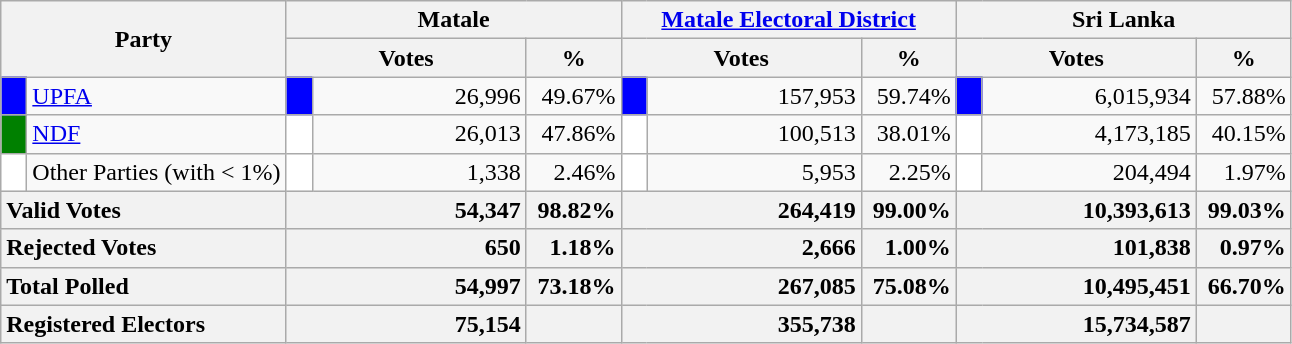<table class="wikitable">
<tr>
<th colspan="2" width="144px"rowspan="2">Party</th>
<th colspan="3" width="216px">Matale</th>
<th colspan="3" width="216px"><a href='#'>Matale Electoral District</a></th>
<th colspan="3" width="216px">Sri Lanka</th>
</tr>
<tr>
<th colspan="2" width="144px">Votes</th>
<th>%</th>
<th colspan="2" width="144px">Votes</th>
<th>%</th>
<th colspan="2" width="144px">Votes</th>
<th>%</th>
</tr>
<tr>
<td style="background-color:blue;" width="10px"></td>
<td style="text-align:left;"><a href='#'>UPFA</a></td>
<td style="background-color:blue;" width="10px"></td>
<td style="text-align:right;">26,996</td>
<td style="text-align:right;">49.67%</td>
<td style="background-color:blue;" width="10px"></td>
<td style="text-align:right;">157,953</td>
<td style="text-align:right;">59.74%</td>
<td style="background-color:blue;" width="10px"></td>
<td style="text-align:right;">6,015,934</td>
<td style="text-align:right;">57.88%</td>
</tr>
<tr>
<td style="background-color:green;" width="10px"></td>
<td style="text-align:left;"><a href='#'>NDF</a></td>
<td style="background-color:white;" width="10px"></td>
<td style="text-align:right;">26,013</td>
<td style="text-align:right;">47.86%</td>
<td style="background-color:white;" width="10px"></td>
<td style="text-align:right;">100,513</td>
<td style="text-align:right;">38.01%</td>
<td style="background-color:white;" width="10px"></td>
<td style="text-align:right;">4,173,185</td>
<td style="text-align:right;">40.15%</td>
</tr>
<tr>
<td style="background-color:white;" width="10px"></td>
<td style="text-align:left;">Other Parties (with < 1%)</td>
<td style="background-color:white;" width="10px"></td>
<td style="text-align:right;">1,338</td>
<td style="text-align:right;">2.46%</td>
<td style="background-color:white;" width="10px"></td>
<td style="text-align:right;">5,953</td>
<td style="text-align:right;">2.25%</td>
<td style="background-color:white;" width="10px"></td>
<td style="text-align:right;">204,494</td>
<td style="text-align:right;">1.97%</td>
</tr>
<tr>
<th colspan="2" width="144px"style="text-align:left;">Valid Votes</th>
<th style="text-align:right;"colspan="2" width="144px">54,347</th>
<th style="text-align:right;">98.82%</th>
<th style="text-align:right;"colspan="2" width="144px">264,419</th>
<th style="text-align:right;">99.00%</th>
<th style="text-align:right;"colspan="2" width="144px">10,393,613</th>
<th style="text-align:right;">99.03%</th>
</tr>
<tr>
<th colspan="2" width="144px"style="text-align:left;">Rejected Votes</th>
<th style="text-align:right;"colspan="2" width="144px">650</th>
<th style="text-align:right;">1.18%</th>
<th style="text-align:right;"colspan="2" width="144px">2,666</th>
<th style="text-align:right;">1.00%</th>
<th style="text-align:right;"colspan="2" width="144px">101,838</th>
<th style="text-align:right;">0.97%</th>
</tr>
<tr>
<th colspan="2" width="144px"style="text-align:left;">Total Polled</th>
<th style="text-align:right;"colspan="2" width="144px">54,997</th>
<th style="text-align:right;">73.18%</th>
<th style="text-align:right;"colspan="2" width="144px">267,085</th>
<th style="text-align:right;">75.08%</th>
<th style="text-align:right;"colspan="2" width="144px">10,495,451</th>
<th style="text-align:right;">66.70%</th>
</tr>
<tr>
<th colspan="2" width="144px"style="text-align:left;">Registered Electors</th>
<th style="text-align:right;"colspan="2" width="144px">75,154</th>
<th></th>
<th style="text-align:right;"colspan="2" width="144px">355,738</th>
<th></th>
<th style="text-align:right;"colspan="2" width="144px">15,734,587</th>
<th></th>
</tr>
</table>
